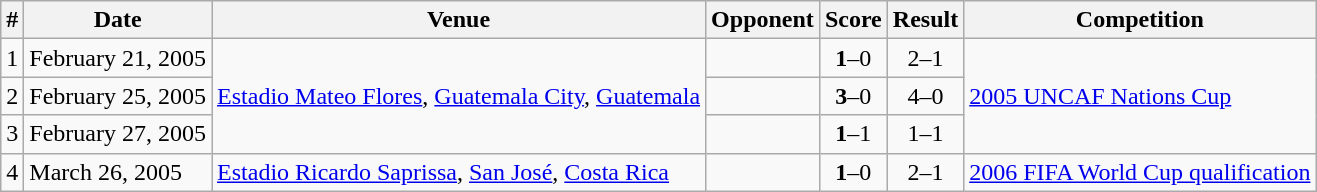<table class="wikitable">
<tr>
<th>#</th>
<th>Date</th>
<th>Venue</th>
<th>Opponent</th>
<th>Score</th>
<th>Result</th>
<th>Competition</th>
</tr>
<tr>
<td>1</td>
<td>February 21, 2005</td>
<td rowspan=3><a href='#'>Estadio Mateo Flores</a>, <a href='#'>Guatemala City</a>, <a href='#'>Guatemala</a></td>
<td></td>
<td align=center><strong>1</strong>–0</td>
<td align=center>2–1</td>
<td rowspan=3><a href='#'>2005 UNCAF Nations Cup</a></td>
</tr>
<tr>
<td>2</td>
<td>February 25, 2005</td>
<td></td>
<td align=center><strong>3</strong>–0</td>
<td align=center>4–0</td>
</tr>
<tr>
<td>3</td>
<td>February 27, 2005</td>
<td></td>
<td align=center><strong>1</strong>–1</td>
<td align=center>1–1</td>
</tr>
<tr>
<td>4</td>
<td>March 26, 2005</td>
<td><a href='#'>Estadio Ricardo Saprissa</a>, <a href='#'>San José</a>, <a href='#'>Costa Rica</a></td>
<td></td>
<td align=center><strong>1</strong>–0</td>
<td align=center>2–1</td>
<td><a href='#'>2006 FIFA World Cup qualification</a></td>
</tr>
</table>
